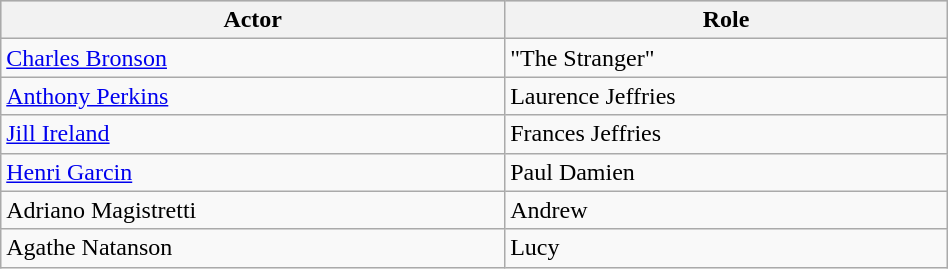<table class="wikitable" width="50%">
<tr bgcolor="#CCCCCC">
<th>Actor</th>
<th>Role</th>
</tr>
<tr>
<td><a href='#'>Charles Bronson</a></td>
<td>"The Stranger"</td>
</tr>
<tr>
<td><a href='#'>Anthony Perkins</a></td>
<td>Laurence Jeffries</td>
</tr>
<tr>
<td><a href='#'>Jill Ireland</a></td>
<td>Frances Jeffries</td>
</tr>
<tr>
<td><a href='#'>Henri Garcin</a></td>
<td>Paul Damien</td>
</tr>
<tr>
<td>Adriano Magistretti</td>
<td>Andrew</td>
</tr>
<tr>
<td>Agathe Natanson</td>
<td>Lucy</td>
</tr>
</table>
